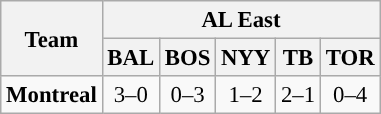<table class="wikitable" style="text-align:center; font-size: 95%;">
<tr>
<th rowspan=2>Team</th>
<th colspan=5>AL East</th>
</tr>
<tr>
<th><strong>BAL</strong></th>
<th><strong>BOS</strong></th>
<th><strong>NYY</strong></th>
<th><strong>TB</strong></th>
<th><strong>TOR</strong></th>
</tr>
<tr>
<td><strong>Montreal</strong></td>
<td>3–0</td>
<td>0–3</td>
<td>1–2</td>
<td>2–1</td>
<td>0–4</td>
</tr>
</table>
